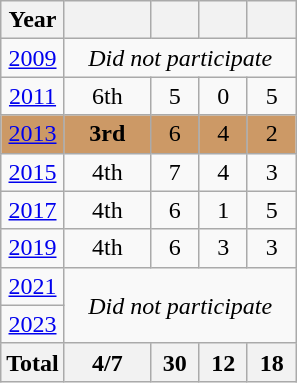<table class="wikitable" style="text-align: center;">
<tr>
<th>Year</th>
<th width="50"></th>
<th width=25></th>
<th width=25></th>
<th width=25></th>
</tr>
<tr>
<td> <a href='#'>2009</a></td>
<td colspan=4><em>Did not participate</em></td>
</tr>
<tr>
<td> <a href='#'>2011</a></td>
<td>6th</td>
<td>5</td>
<td>0</td>
<td>5</td>
</tr>
<tr bgcolor=#cc9966>
<td> <a href='#'>2013</a></td>
<td><strong>3rd</strong></td>
<td>6</td>
<td>4</td>
<td>2</td>
</tr>
<tr>
<td> <a href='#'>2015</a></td>
<td>4th</td>
<td>7</td>
<td>4</td>
<td>3</td>
</tr>
<tr>
<td> <a href='#'>2017</a></td>
<td>4th</td>
<td>6</td>
<td>1</td>
<td>5</td>
</tr>
<tr>
<td> <a href='#'>2019</a></td>
<td>4th</td>
<td>6</td>
<td>3</td>
<td>3</td>
</tr>
<tr>
<td> <a href='#'>2021</a></td>
<td colspan=4 rowspan=2><em>Did not participate</em></td>
</tr>
<tr>
<td> <a href='#'>2023</a></td>
</tr>
<tr>
<th>Total</th>
<th>4/7</th>
<th>30</th>
<th>12</th>
<th>18</th>
</tr>
</table>
